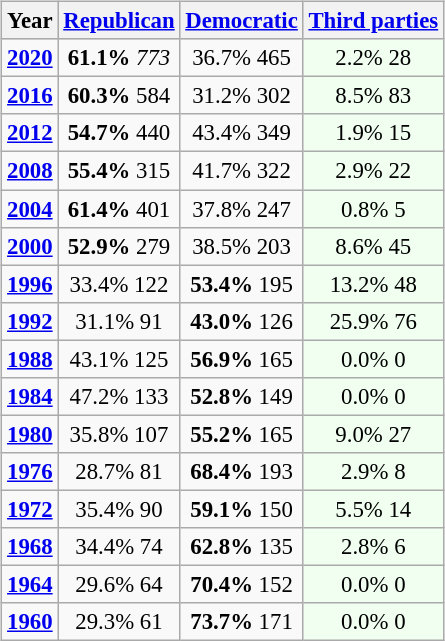<table class="wikitable" style="float:right; font-size:95%;">
<tr bgcolor=lightgrey>
<th>Year</th>
<th><a href='#'>Republican</a></th>
<th><a href='#'>Democratic</a></th>
<th><a href='#'>Third parties</a></th>
</tr>
<tr>
<td style="text-align:center;" ><strong><a href='#'>2020</a></strong></td>
<td style="text-align:center;" ><strong>61.1%</strong> <em>773</td>
<td style="text-align:center;" >36.7% </em>465<em></td>
<td style="text-align:center; background:honeyDew;">2.2% </em>28<em></td>
</tr>
<tr>
<td style="text-align:center;" ><strong><a href='#'>2016</a></strong></td>
<td style="text-align:center;" ><strong>60.3%</strong> </em>584<em></td>
<td style="text-align:center;" >31.2% </em>302<em></td>
<td style="text-align:center; background:honeyDew;">8.5% </em>83<em></td>
</tr>
<tr>
<td style="text-align:center;" ><strong><a href='#'>2012</a></strong></td>
<td style="text-align:center;" ><strong>54.7%</strong> </em>440<em></td>
<td style="text-align:center;" >43.4% </em>349<em></td>
<td style="text-align:center; background:honeyDew;">1.9% </em>15<em></td>
</tr>
<tr>
<td style="text-align:center;" ><strong><a href='#'>2008</a></strong></td>
<td style="text-align:center;" ><strong>55.4%</strong> </em>315<em></td>
<td style="text-align:center;" >41.7% </em>322<em></td>
<td style="text-align:center; background:honeyDew;">2.9% </em>22<em></td>
</tr>
<tr>
<td style="text-align:center;" ><strong><a href='#'>2004</a></strong></td>
<td style="text-align:center;" ><strong>61.4%</strong> </em>401<em></td>
<td style="text-align:center;" >37.8% </em>247<em></td>
<td style="text-align:center; background:honeyDew;">0.8% </em>5<em></td>
</tr>
<tr>
<td style="text-align:center;" ><strong><a href='#'>2000</a></strong></td>
<td style="text-align:center;" ><strong>52.9%</strong> </em>279<em></td>
<td style="text-align:center;" >38.5% </em>203<em></td>
<td style="text-align:center; background:honeyDew;">8.6% </em>45<em></td>
</tr>
<tr>
<td style="text-align:center;" ><strong><a href='#'>1996</a></strong></td>
<td style="text-align:center;" >33.4% </em>122<em></td>
<td style="text-align:center;" ><strong>53.4%</strong> </em>195<em></td>
<td style="text-align:center; background:honeyDew;">13.2% </em>48<em></td>
</tr>
<tr>
<td style="text-align:center;" ><strong><a href='#'>1992</a></strong></td>
<td style="text-align:center;" >31.1% </em>91<em></td>
<td style="text-align:center;" ><strong>43.0%</strong> </em>126<em></td>
<td style="text-align:center; background:honeyDew;">25.9% </em>76<em></td>
</tr>
<tr>
<td style="text-align:center;" ><strong><a href='#'>1988</a></strong></td>
<td style="text-align:center;" >43.1% </em>125<em></td>
<td style="text-align:center;" ><strong>56.9%</strong> </em>165<em></td>
<td style="text-align:center; background:honeyDew;">0.0% </em>0<em></td>
</tr>
<tr>
<td style="text-align:center;" ><strong><a href='#'>1984</a></strong></td>
<td style="text-align:center;" >47.2% </em>133<em></td>
<td style="text-align:center;" ><strong>52.8%</strong> </em>149<em></td>
<td style="text-align:center; background:honeyDew;">0.0% </em>0<em></td>
</tr>
<tr>
<td style="text-align:center;" ><strong><a href='#'>1980</a></strong></td>
<td style="text-align:center;" >35.8% </em>107<em></td>
<td style="text-align:center;" ><strong>55.2%</strong> </em>165<em></td>
<td style="text-align:center; background:honeyDew;">9.0% </em>27<em></td>
</tr>
<tr>
<td style="text-align:center;" ><strong><a href='#'>1976</a></strong></td>
<td style="text-align:center;" >28.7% </em>81<em></td>
<td style="text-align:center;" ><strong>68.4%</strong> </em>193<em></td>
<td style="text-align:center; background:honeyDew;">2.9% </em>8<em></td>
</tr>
<tr>
<td style="text-align:center;" ><strong><a href='#'>1972</a></strong></td>
<td style="text-align:center;" >35.4% </em>90<em></td>
<td style="text-align:center;" ><strong>59.1%</strong> </em>150<em></td>
<td style="text-align:center; background:honeyDew;">5.5% </em>14<em></td>
</tr>
<tr>
<td style="text-align:center;" ><strong><a href='#'>1968</a></strong></td>
<td style="text-align:center;" >34.4% </em>74<em></td>
<td style="text-align:center;" ><strong>62.8%</strong> </em>135<em></td>
<td style="text-align:center; background:honeyDew;">2.8% </em>6<em></td>
</tr>
<tr>
<td style="text-align:center;" ><strong><a href='#'>1964</a></strong></td>
<td style="text-align:center;" >29.6% </em>64<em></td>
<td style="text-align:center;" ><strong>70.4%</strong> </em>152<em></td>
<td style="text-align:center; background:honeyDew;">0.0% </em>0<em></td>
</tr>
<tr>
<td style="text-align:center;" ><strong><a href='#'>1960</a></strong></td>
<td style="text-align:center;" >29.3% </em>61<em></td>
<td style="text-align:center;" ><strong>73.7%</strong> </em>171<em></td>
<td style="text-align:center; background:honeyDew;">0.0% </em>0<em></td>
</tr>
</table>
